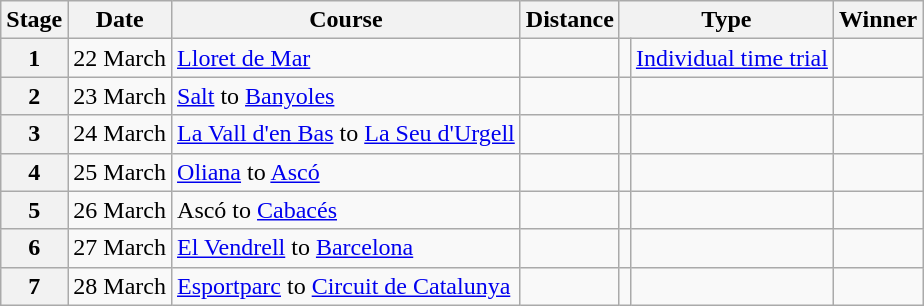<table class="wikitable">
<tr>
<th scope="col">Stage</th>
<th scope="col">Date</th>
<th scope="col">Course</th>
<th scope="col">Distance</th>
<th scope="col" colspan="2">Type</th>
<th scope="col">Winner</th>
</tr>
<tr>
<th scope="row">1</th>
<td style="text-align:right;">22 March</td>
<td><a href='#'>Lloret de Mar</a></td>
<td></td>
<td></td>
<td><a href='#'>Individual time trial</a></td>
<td></td>
</tr>
<tr>
<th scope="row">2</th>
<td style="text-align:right;">23 March</td>
<td><a href='#'>Salt</a> to <a href='#'>Banyoles</a></td>
<td></td>
<td></td>
<td></td>
<td></td>
</tr>
<tr>
<th scope="row">3</th>
<td style="text-align:right;">24 March</td>
<td><a href='#'>La Vall d'en Bas</a> to <a href='#'>La Seu d'Urgell</a></td>
<td></td>
<td></td>
<td></td>
<td></td>
</tr>
<tr>
<th scope="row">4</th>
<td style="text-align:right;">25 March</td>
<td><a href='#'>Oliana</a> to <a href='#'>Ascó</a></td>
<td></td>
<td></td>
<td></td>
<td></td>
</tr>
<tr>
<th scope="row">5</th>
<td style="text-align:right;">26 March</td>
<td>Ascó to <a href='#'>Cabacés</a></td>
<td></td>
<td></td>
<td></td>
<td></td>
</tr>
<tr>
<th scope="row">6</th>
<td style="text-align:right;">27 March</td>
<td><a href='#'>El Vendrell</a> to <a href='#'>Barcelona</a></td>
<td></td>
<td></td>
<td></td>
<td></td>
</tr>
<tr>
<th scope="row">7</th>
<td style="text-align:right;">28 March</td>
<td><a href='#'>Esportparc</a> to <a href='#'>Circuit de Catalunya</a></td>
<td></td>
<td></td>
<td></td>
<td></td>
</tr>
</table>
